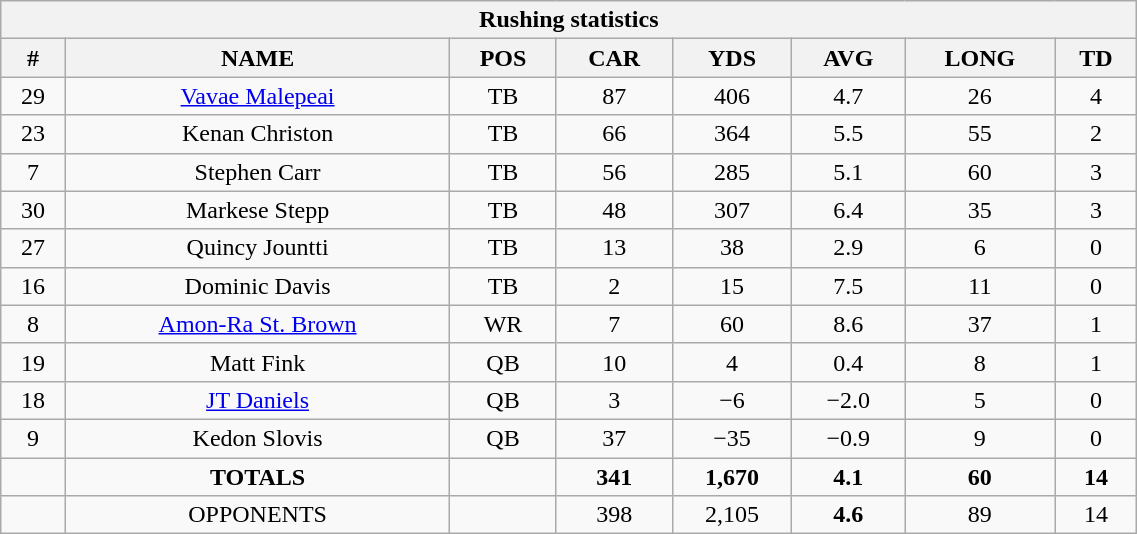<table style="width:60%; text-align:center;" class="wikitable collapsible collapsed">
<tr>
<th colspan="8">Rushing statistics</th>
</tr>
<tr>
<th>#</th>
<th>NAME</th>
<th>POS</th>
<th>CAR</th>
<th>YDS</th>
<th>AVG</th>
<th>LONG</th>
<th>TD</th>
</tr>
<tr>
<td>29</td>
<td><a href='#'>Vavae Malepeai</a></td>
<td>TB</td>
<td>87</td>
<td>406</td>
<td>4.7</td>
<td>26</td>
<td>4</td>
</tr>
<tr>
<td>23</td>
<td>Kenan Christon</td>
<td>TB</td>
<td>66</td>
<td>364</td>
<td>5.5</td>
<td>55</td>
<td>2</td>
</tr>
<tr>
<td>7</td>
<td>Stephen Carr</td>
<td>TB</td>
<td>56</td>
<td>285</td>
<td>5.1</td>
<td>60</td>
<td>3</td>
</tr>
<tr>
<td>30</td>
<td>Markese Stepp</td>
<td>TB</td>
<td>48</td>
<td>307</td>
<td>6.4</td>
<td>35</td>
<td>3</td>
</tr>
<tr>
<td>27</td>
<td>Quincy Jountti</td>
<td>TB</td>
<td>13</td>
<td>38</td>
<td>2.9</td>
<td>6</td>
<td>0</td>
</tr>
<tr>
<td>16</td>
<td>Dominic Davis</td>
<td>TB</td>
<td>2</td>
<td>15</td>
<td>7.5</td>
<td>11</td>
<td>0</td>
</tr>
<tr>
<td>8</td>
<td><a href='#'>Amon-Ra St. Brown</a></td>
<td>WR</td>
<td>7</td>
<td>60</td>
<td>8.6</td>
<td>37</td>
<td>1</td>
</tr>
<tr>
<td>19</td>
<td>Matt Fink</td>
<td>QB</td>
<td>10</td>
<td>4</td>
<td>0.4</td>
<td>8</td>
<td>1</td>
</tr>
<tr>
<td>18</td>
<td><a href='#'>JT Daniels</a></td>
<td>QB</td>
<td>3</td>
<td>−6</td>
<td>−2.0</td>
<td>5</td>
<td>0</td>
</tr>
<tr>
<td>9</td>
<td>Kedon Slovis</td>
<td>QB</td>
<td>37</td>
<td>−35</td>
<td>−0.9</td>
<td>9</td>
<td>0</td>
</tr>
<tr>
<td></td>
<td><strong>TOTALS</strong></td>
<td></td>
<td><strong>341</strong></td>
<td><strong>1,670</strong></td>
<td><strong>4.1</strong></td>
<td><strong>60</strong></td>
<td><strong>14</strong></td>
</tr>
<tr>
<td></td>
<td>OPPONENTS</td>
<td></td>
<td>398</td>
<td>2,105</td>
<td><strong>4.6</strong></td>
<td>89</td>
<td>14</td>
</tr>
</table>
